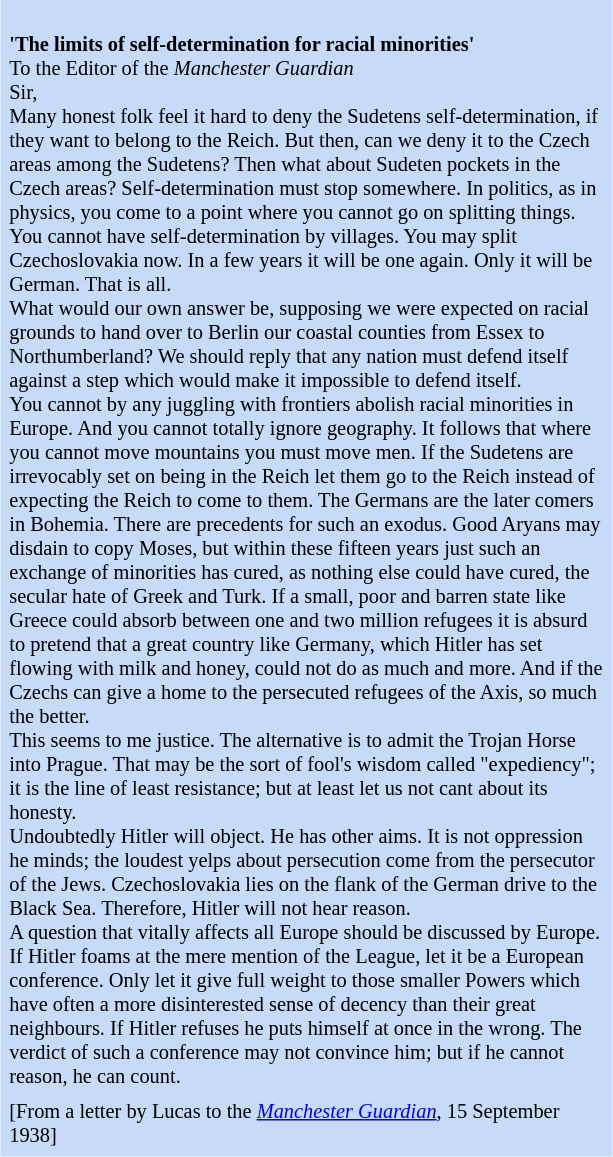<table class="toccolours" style="float: right; margin-left: 1em; margin-right: 2em; font-size: 85%; background:#c6dbf7; color:black; width:30em; max-width: 40%;" cellspacing="5">
<tr>
<td style="text-align: left;"><br><strong> 'The limits of self-determination for racial minorities' </strong><br>To the Editor of the <em>Manchester Guardian</em><br>Sir,<br>Many honest folk feel it hard to deny the Sudetens self-determination, if they want to belong to the Reich. But then, can we deny it to the Czech areas among the Sudetens? Then what about Sudeten pockets in the Czech areas? Self-determination must stop somewhere. In politics, as in physics, you come to a point where you cannot go on splitting things. You cannot have self-determination by villages. You may split Czechoslovakia now. In a few years it will be one again. Only it will be German. That is all.<br>What would our own answer be, supposing we were expected on racial grounds to hand over to Berlin our coastal counties from Essex to Northumberland? We should reply that any nation must defend itself against a step which would make it impossible to defend itself.<br>You cannot by any juggling with frontiers abolish racial minorities in Europe. And you cannot totally ignore geography. It follows that where you cannot move mountains you must move men. If the Sudetens are irrevocably set on being in the Reich let them go to the Reich instead of expecting the Reich to come to them. The Germans are the later comers in Bohemia. There are precedents for such an exodus. Good Aryans may disdain to copy Moses, but within these fifteen years just such an exchange of minorities has cured, as nothing else could have cured, the secular hate of Greek and Turk. If a small, poor and barren state like Greece could absorb between one and two million refugees it is absurd to pretend that a great country like Germany, which Hitler has set flowing with milk and honey, could not do as much and more. And if the Czechs can give a home to the persecuted refugees of the Axis, so much the better.<br>This seems to me justice. The alternative is to admit the Trojan Horse into Prague. That may be the sort of fool's wisdom called "expediency"; it is the line of least resistance; but at least let us not cant about its honesty.<br>Undoubtedly Hitler will object. He has other aims. It is not oppression he minds; the loudest yelps about persecution come from the persecutor of the Jews. Czechoslovakia lies on the flank of the German drive to the Black Sea. Therefore, Hitler will not hear reason.<br>A question that vitally affects all Europe should be discussed by Europe. If Hitler foams at the mere mention of the League, let it be a European conference. Only let it give full weight to those smaller Powers which have often a more disinterested sense of decency than their great neighbours. If Hitler refuses he puts himself at once in the wrong. The verdict of such a conference may not convince him; but if he cannot reason, he can count.</td>
</tr>
<tr>
<td style="text-align: left;">[From a letter by Lucas to the <em><a href='#'>Manchester Guardian</a></em>, 15 September 1938]</td>
</tr>
</table>
